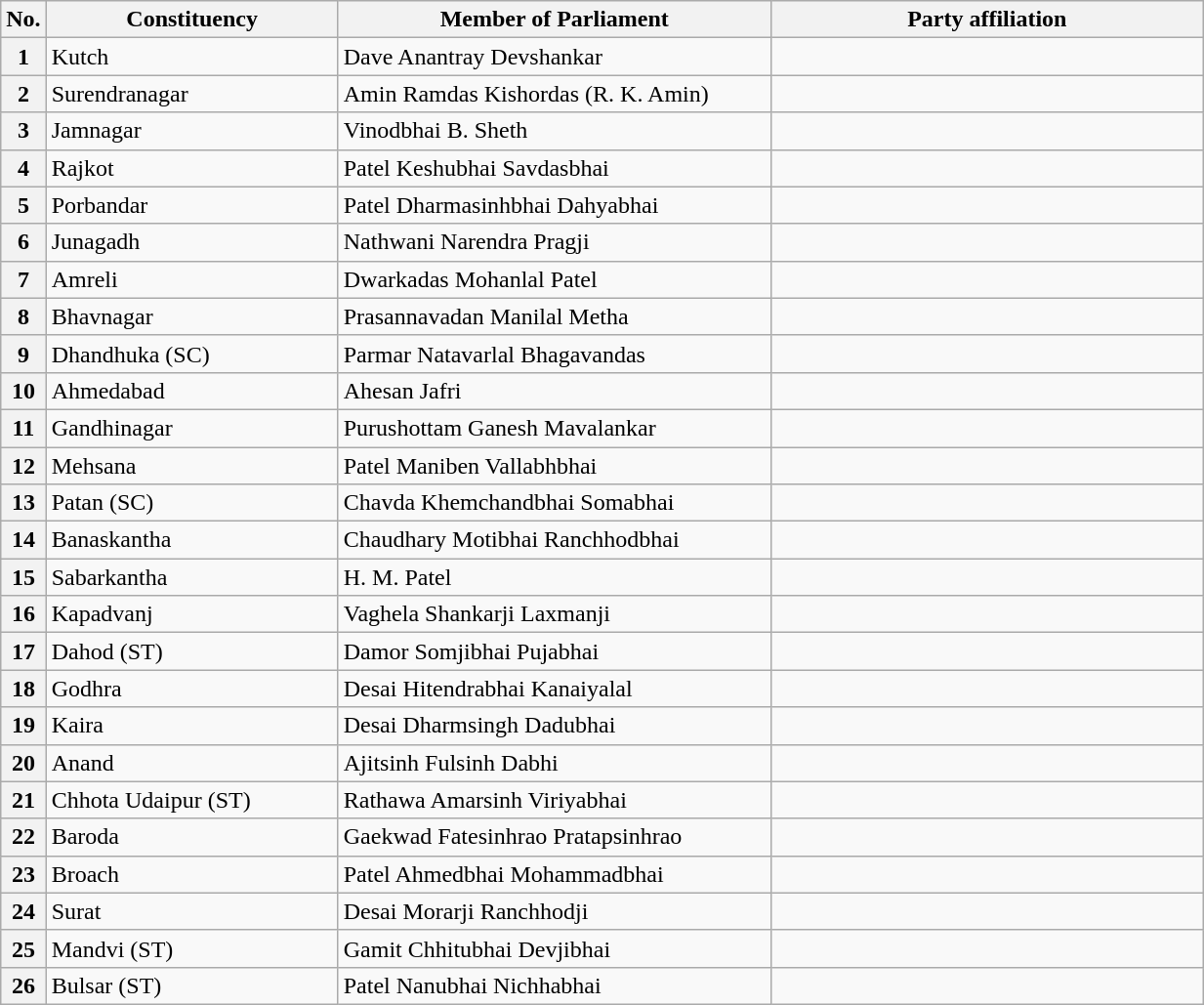<table class="wikitable sortable">
<tr style="text-align:center;">
<th>No.</th>
<th style="width:12em">Constituency</th>
<th style="width:18em">Member of Parliament</th>
<th colspan="2" style="width:18em">Party affiliation</th>
</tr>
<tr>
<th>1</th>
<td>Kutch</td>
<td>Dave Anantray Devshankar</td>
<td></td>
</tr>
<tr>
<th>2</th>
<td>Surendranagar</td>
<td>Amin Ramdas Kishordas (R. K. Amin)</td>
<td></td>
</tr>
<tr>
<th>3</th>
<td>Jamnagar</td>
<td>Vinodbhai B. Sheth</td>
<td></td>
</tr>
<tr>
<th>4</th>
<td>Rajkot</td>
<td>Patel Keshubhai Savdasbhai</td>
<td></td>
</tr>
<tr>
<th>5</th>
<td>Porbandar</td>
<td>Patel Dharmasinhbhai Dahyabhai</td>
<td></td>
</tr>
<tr>
<th>6</th>
<td>Junagadh</td>
<td>Nathwani Narendra Pragji</td>
<td></td>
</tr>
<tr>
<th>7</th>
<td>Amreli</td>
<td>Dwarkadas Mohanlal Patel</td>
<td></td>
</tr>
<tr>
<th>8</th>
<td>Bhavnagar</td>
<td>Prasannavadan Manilal Metha</td>
<td></td>
</tr>
<tr>
<th>9</th>
<td>Dhandhuka (SC)</td>
<td>Parmar Natavarlal Bhagavandas</td>
<td></td>
</tr>
<tr>
<th>10</th>
<td>Ahmedabad</td>
<td>Ahesan Jafri</td>
<td></td>
</tr>
<tr>
<th>11</th>
<td>Gandhinagar</td>
<td>Purushottam Ganesh Mavalankar</td>
<td></td>
</tr>
<tr>
<th>12</th>
<td>Mehsana</td>
<td>Patel Maniben Vallabhbhai</td>
<td></td>
</tr>
<tr>
<th>13</th>
<td>Patan (SC)</td>
<td>Chavda Khemchandbhai Somabhai</td>
<td></td>
</tr>
<tr>
<th>14</th>
<td>Banaskantha</td>
<td>Chaudhary Motibhai Ranchhodbhai</td>
<td></td>
</tr>
<tr>
<th>15</th>
<td>Sabarkantha</td>
<td>H. M. Patel</td>
<td></td>
</tr>
<tr>
<th>16</th>
<td>Kapadvanj</td>
<td>Vaghela Shankarji Laxmanji</td>
<td></td>
</tr>
<tr>
<th>17</th>
<td>Dahod (ST)</td>
<td>Damor Somjibhai Pujabhai</td>
<td></td>
</tr>
<tr>
<th>18</th>
<td>Godhra</td>
<td>Desai Hitendrabhai Kanaiyalal</td>
<td></td>
</tr>
<tr>
<th>19</th>
<td>Kaira</td>
<td>Desai Dharmsingh Dadubhai</td>
<td></td>
</tr>
<tr>
<th>20</th>
<td>Anand</td>
<td>Ajitsinh Fulsinh Dabhi</td>
<td></td>
</tr>
<tr>
<th>21</th>
<td>Chhota Udaipur (ST)</td>
<td>Rathawa Amarsinh Viriyabhai</td>
<td></td>
</tr>
<tr>
<th>22</th>
<td>Baroda</td>
<td>Gaekwad Fatesinhrao Pratapsinhrao</td>
<td></td>
</tr>
<tr>
<th>23</th>
<td>Broach</td>
<td>Patel Ahmedbhai Mohammadbhai</td>
<td></td>
</tr>
<tr>
<th>24</th>
<td>Surat</td>
<td>Desai Morarji Ranchhodji</td>
<td></td>
</tr>
<tr>
<th>25</th>
<td>Mandvi (ST)</td>
<td>Gamit Chhitubhai Devjibhai</td>
<td></td>
</tr>
<tr>
<th>26</th>
<td>Bulsar (ST)</td>
<td>Patel Nanubhai Nichhabhai</td>
<td></td>
</tr>
</table>
